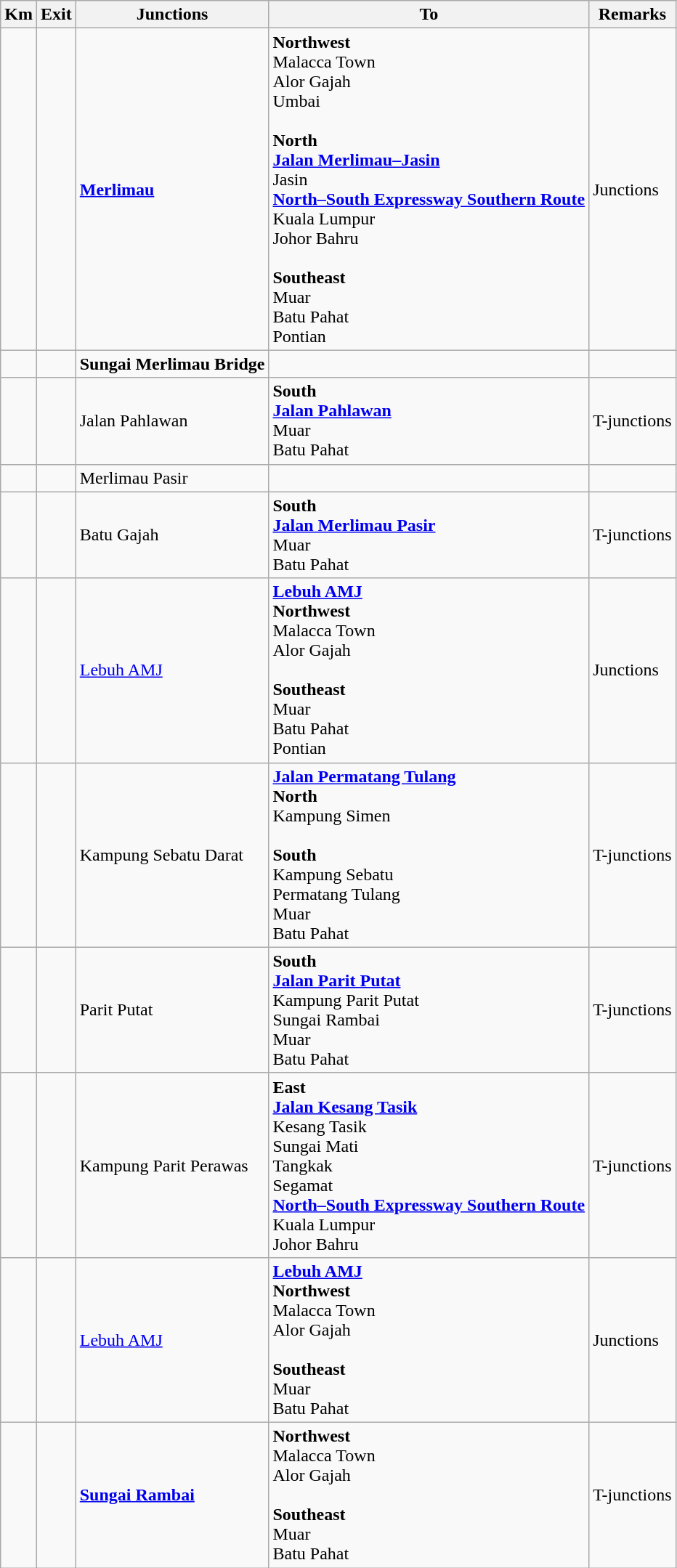<table class="wikitable">
<tr>
<th>Km</th>
<th>Exit</th>
<th>Junctions</th>
<th>To</th>
<th>Remarks</th>
</tr>
<tr>
<td></td>
<td></td>
<td><strong><a href='#'>Merlimau</a></strong></td>
<td><strong>Northwest</strong><br> Malacca Town<br> Alor Gajah<br> Umbai<br><br><strong>North</strong><br> <strong><a href='#'>Jalan Merlimau–Jasin</a></strong><br>Jasin<br>  <strong><a href='#'>North–South Expressway Southern Route</a></strong><br>Kuala Lumpur<br>Johor Bahru<br><br><strong>Southeast</strong><br> Muar<br> Batu Pahat<br> Pontian</td>
<td>Junctions</td>
</tr>
<tr>
<td></td>
<td></td>
<td><strong>Sungai Merlimau Bridge</strong></td>
<td></td>
<td></td>
</tr>
<tr>
<td></td>
<td></td>
<td>Jalan Pahlawan</td>
<td><strong>South</strong><br> <strong><a href='#'>Jalan Pahlawan</a></strong><br> Muar<br> Batu Pahat</td>
<td>T-junctions</td>
</tr>
<tr>
<td></td>
<td></td>
<td>Merlimau Pasir</td>
<td></td>
<td></td>
</tr>
<tr>
<td></td>
<td></td>
<td>Batu Gajah</td>
<td><strong>South</strong><br> <strong><a href='#'>Jalan Merlimau Pasir</a></strong><br> Muar<br> Batu Pahat</td>
<td>T-junctions</td>
</tr>
<tr>
<td></td>
<td></td>
<td><a href='#'>Lebuh AMJ</a></td>
<td> <strong><a href='#'>Lebuh AMJ</a></strong><br><strong>Northwest</strong><br> Malacca Town<br> Alor Gajah<br><br><strong>Southeast</strong><br> Muar<br> Batu Pahat<br> Pontian</td>
<td>Junctions</td>
</tr>
<tr>
<td></td>
<td></td>
<td>Kampung Sebatu Darat</td>
<td> <strong><a href='#'>Jalan Permatang Tulang</a></strong><br><strong>North</strong><br>Kampung Simen<br><br><strong>South</strong><br>Kampung Sebatu<br>Permatang Tulang<br> Muar<br> Batu Pahat</td>
<td>T-junctions</td>
</tr>
<tr>
<td></td>
<td></td>
<td>Parit Putat</td>
<td><strong>South</strong><br> <strong><a href='#'>Jalan Parit Putat</a></strong><br>Kampung Parit Putat<br>Sungai Rambai<br> Muar<br> Batu Pahat</td>
<td>T-junctions</td>
</tr>
<tr>
<td></td>
<td></td>
<td>Kampung Parit Perawas</td>
<td><strong>East</strong><br> <strong><a href='#'>Jalan Kesang Tasik</a></strong><br>Kesang Tasik<br>Sungai Mati<br> Tangkak<br> Segamat<br>  <strong><a href='#'>North–South Expressway Southern Route</a></strong><br>Kuala Lumpur<br>Johor Bahru</td>
<td>T-junctions</td>
</tr>
<tr>
<td></td>
<td></td>
<td><a href='#'>Lebuh AMJ</a></td>
<td> <strong><a href='#'>Lebuh AMJ</a></strong><br><strong>Northwest</strong><br> Malacca Town<br> Alor Gajah<br><br><strong>Southeast</strong><br> Muar<br> Batu Pahat</td>
<td>Junctions</td>
</tr>
<tr>
<td></td>
<td></td>
<td><strong><a href='#'>Sungai Rambai</a></strong></td>
<td><strong>Northwest</strong><br> Malacca Town<br> Alor Gajah<br><br><strong>Southeast</strong><br> Muar<br> Batu Pahat</td>
<td>T-junctions</td>
</tr>
</table>
